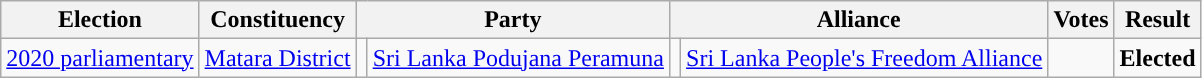<table class="wikitable" style="text-align:left;">
<tr>
<th scope=col>Election</th>
<th scope=col>Constituency</th>
<th scope=col colspan="2">Party</th>
<th scope=col colspan="2">Alliance</th>
<th scope=col>Votes</th>
<th scope=col>Result</th>
</tr>
<tr>
<td><a href='#'>2020 parliamentary</a></td>
<td><a href='#'>Matara District</a></td>
<td style="background:"></td>
<td><a href='#'>Sri Lanka Podujana Peramuna</a></td>
<td style="background:"></td>
<td><a href='#'>Sri Lanka People's Freedom Alliance</a></td>
<td align=right></td>
<td><strong>Elected</strong></td>
</tr>
</table>
